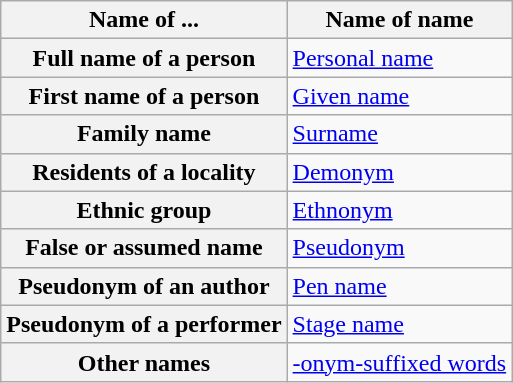<table class="wikitable" |>
<tr>
<th>Name of ...</th>
<th>Name of name</th>
</tr>
<tr>
<th>Full name of a person</th>
<td><a href='#'>Personal name</a></td>
</tr>
<tr>
<th>First name of a person</th>
<td><a href='#'>Given name</a></td>
</tr>
<tr>
<th>Family name</th>
<td><a href='#'>Surname</a></td>
</tr>
<tr>
<th>Residents of a locality</th>
<td><a href='#'>Demonym</a></td>
</tr>
<tr>
<th>Ethnic group</th>
<td><a href='#'>Ethnonym</a></td>
</tr>
<tr>
<th>False or assumed name</th>
<td><a href='#'>Pseudonym</a></td>
</tr>
<tr>
<th>Pseudonym of an author</th>
<td><a href='#'>Pen name</a></td>
</tr>
<tr>
<th>Pseudonym of a performer</th>
<td><a href='#'>Stage name</a></td>
</tr>
<tr>
<th>Other names</th>
<td><a href='#'>-onym-suffixed words</a></td>
</tr>
</table>
